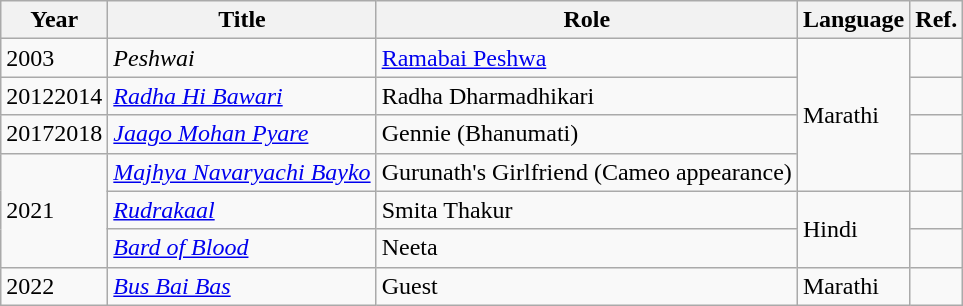<table class="wikitable">
<tr>
<th>Year</th>
<th>Title</th>
<th>Role</th>
<th>Language</th>
<th>Ref.</th>
</tr>
<tr>
<td>2003</td>
<td><em>Peshwai</em></td>
<td><a href='#'>Ramabai Peshwa</a></td>
<td rowspan="4">Marathi</td>
<td></td>
</tr>
<tr>
<td>20122014</td>
<td><em><a href='#'>Radha Hi Bawari</a></em></td>
<td>Radha Dharmadhikari</td>
<td></td>
</tr>
<tr>
<td>20172018</td>
<td><em><a href='#'>Jaago Mohan Pyare</a></em></td>
<td>Gennie (Bhanumati)</td>
<td></td>
</tr>
<tr>
<td rowspan="3">2021</td>
<td><em><a href='#'>Majhya Navaryachi Bayko</a></em></td>
<td>Gurunath's Girlfriend (Cameo appearance)</td>
<td></td>
</tr>
<tr>
<td><em><a href='#'>Rudrakaal</a></em></td>
<td>Smita Thakur</td>
<td rowspan="2">Hindi</td>
<td></td>
</tr>
<tr>
<td><em><a href='#'>Bard of Blood</a></em></td>
<td>Neeta</td>
<td></td>
</tr>
<tr>
<td>2022</td>
<td><em><a href='#'>Bus Bai Bas</a></em></td>
<td>Guest</td>
<td>Marathi</td>
<td></td>
</tr>
</table>
